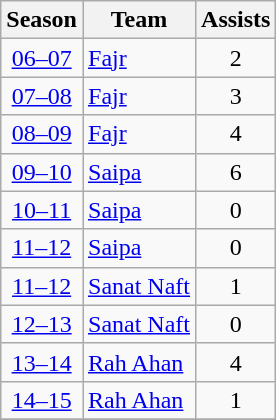<table class="wikitable" style="text-align: center;">
<tr>
<th>Season</th>
<th>Team</th>
<th>Assists</th>
</tr>
<tr>
<td><a href='#'>06–07</a></td>
<td align="left"><a href='#'>Fajr</a></td>
<td>2</td>
</tr>
<tr>
<td><a href='#'>07–08</a></td>
<td align="left"><a href='#'>Fajr</a></td>
<td>3</td>
</tr>
<tr>
<td><a href='#'>08–09</a></td>
<td align="left"><a href='#'>Fajr</a></td>
<td>4</td>
</tr>
<tr>
<td><a href='#'>09–10</a></td>
<td align="left"><a href='#'>Saipa</a></td>
<td>6</td>
</tr>
<tr>
<td><a href='#'>10–11</a></td>
<td align="left"><a href='#'>Saipa</a></td>
<td>0</td>
</tr>
<tr>
<td><a href='#'>11–12</a></td>
<td align="left"><a href='#'>Saipa</a></td>
<td>0</td>
</tr>
<tr>
<td><a href='#'>11–12</a></td>
<td align="left"><a href='#'>Sanat Naft</a></td>
<td>1</td>
</tr>
<tr>
<td><a href='#'>12–13</a></td>
<td align="left"><a href='#'>Sanat Naft</a></td>
<td>0</td>
</tr>
<tr>
<td><a href='#'>13–14</a></td>
<td align="left"><a href='#'>Rah Ahan</a></td>
<td>4</td>
</tr>
<tr>
<td><a href='#'>14–15</a></td>
<td align="left"><a href='#'>Rah Ahan</a></td>
<td>1</td>
</tr>
<tr>
</tr>
</table>
